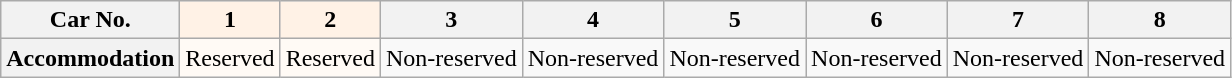<table class="wikitable">
<tr>
<th>Car No.</th>
<th style="background: #FFF2E6">1</th>
<th style="background: #FFF2E6">2</th>
<th>3</th>
<th>4</th>
<th>5</th>
<th>6</th>
<th>7</th>
<th>8</th>
</tr>
<tr>
<th>Accommodation</th>
<td style="background: #FFFAF5">Reserved</td>
<td style="background: #FFFAF5">Reserved</td>
<td>Non-reserved</td>
<td>Non-reserved</td>
<td>Non-reserved</td>
<td>Non-reserved</td>
<td>Non-reserved</td>
<td>Non-reserved</td>
</tr>
</table>
